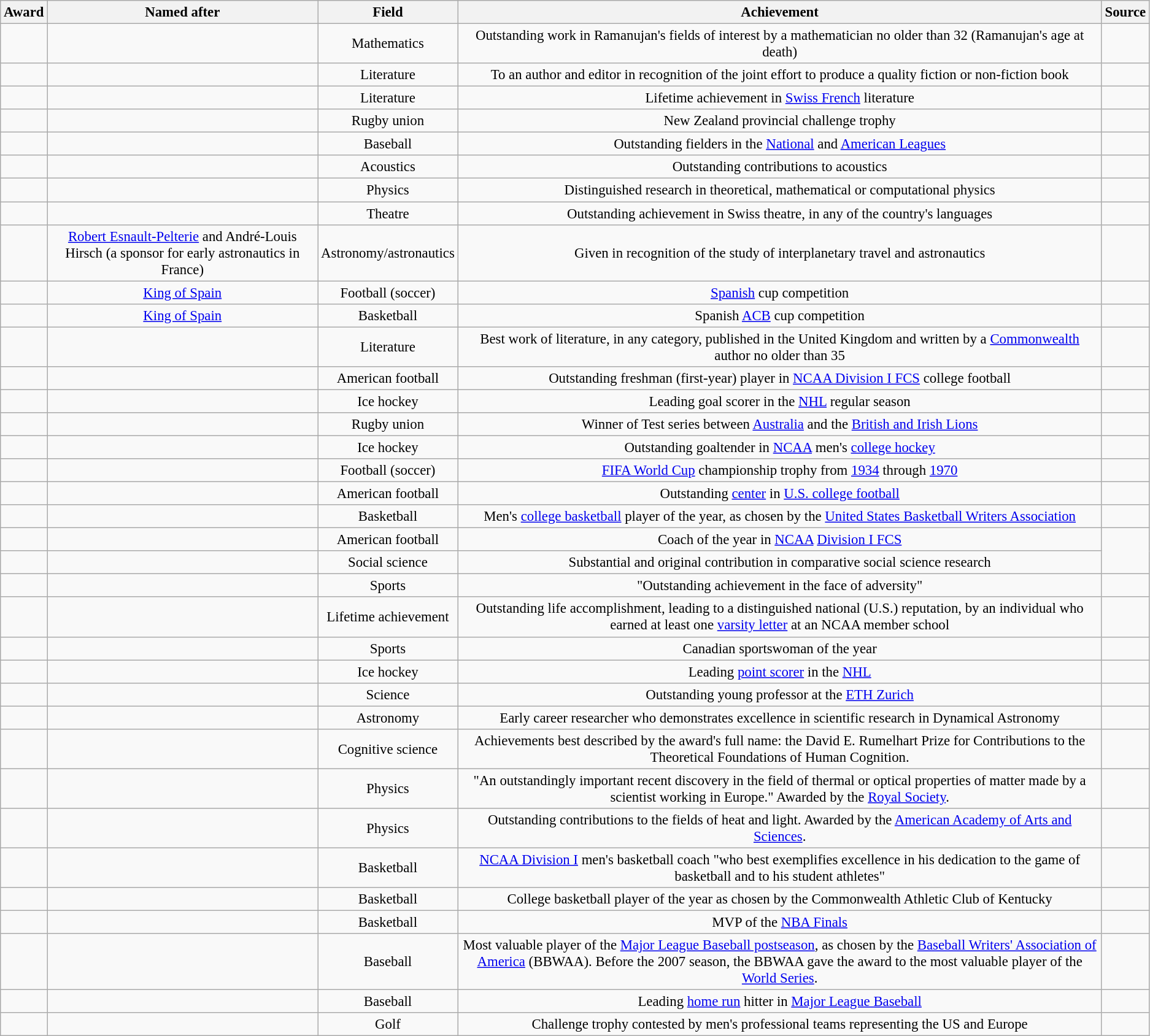<table class="wikitable sortable" style="text-align:center; font-size:95%">
<tr>
<th>Award</th>
<th>Named after</th>
<th>Field</th>
<th>Achievement</th>
<th>Source</th>
</tr>
<tr>
<td align="left"></td>
<td></td>
<td>Mathematics</td>
<td>Outstanding work in Ramanujan's fields of interest by a mathematician no older than 32 (Ramanujan's age at death)</td>
<td></td>
</tr>
<tr>
<td align="left"></td>
<td></td>
<td>Literature</td>
<td>To an author and editor in recognition of the joint effort to produce a quality fiction or non-fiction book</td>
<td></td>
</tr>
<tr>
<td align="left"></td>
<td></td>
<td>Literature</td>
<td>Lifetime achievement in <a href='#'>Swiss French</a> literature</td>
<td></td>
</tr>
<tr>
<td align="left"></td>
<td></td>
<td>Rugby union</td>
<td>New Zealand provincial challenge trophy</td>
<td></td>
</tr>
<tr>
<td align="left"></td>
<td></td>
<td>Baseball</td>
<td>Outstanding fielders in the <a href='#'>National</a> and <a href='#'>American Leagues</a></td>
<td></td>
</tr>
<tr>
<td align= "left"></td>
<td></td>
<td>Acoustics</td>
<td>Outstanding contributions to acoustics</td>
<td></td>
</tr>
<tr>
<td align= "left"></td>
<td></td>
<td>Physics</td>
<td>Distinguished research in theoretical, mathematical or computational physics</td>
<td></td>
</tr>
<tr>
<td align="left"></td>
<td></td>
<td>Theatre</td>
<td>Outstanding achievement in Swiss theatre, in any of the country's languages</td>
<td></td>
</tr>
<tr>
<td align="left"></td>
<td><a href='#'>Robert Esnault-Pelterie</a> and André-Louis Hirsch (a sponsor for early astronautics in France)</td>
<td>Astronomy/astronautics</td>
<td>Given in recognition of the study of interplanetary travel and astronautics</td>
<td></td>
</tr>
<tr>
<td align="left"></td>
<td><a href='#'>King of Spain</a></td>
<td>Football (soccer)</td>
<td><a href='#'>Spanish</a> cup competition</td>
<td></td>
</tr>
<tr>
<td align="left"></td>
<td><a href='#'>King of Spain</a></td>
<td>Basketball</td>
<td>Spanish <a href='#'>ACB</a> cup competition</td>
<td></td>
</tr>
<tr>
<td align="left"></td>
<td></td>
<td>Literature</td>
<td>Best work of literature, in any category, published in the United Kingdom and written by a <a href='#'>Commonwealth</a> author no older than 35</td>
<td></td>
</tr>
<tr>
<td align="left"></td>
<td></td>
<td>American football</td>
<td>Outstanding freshman (first-year) player in <a href='#'>NCAA Division I FCS</a> college football</td>
<td></td>
</tr>
<tr>
<td align="left"></td>
<td></td>
<td>Ice hockey</td>
<td>Leading goal scorer in the <a href='#'>NHL</a> regular season</td>
<td></td>
</tr>
<tr>
<td align="left"></td>
<td></td>
<td>Rugby union</td>
<td>Winner of Test series between <a href='#'>Australia</a> and the <a href='#'>British and Irish Lions</a></td>
<td></td>
</tr>
<tr>
<td align="left"></td>
<td></td>
<td>Ice hockey</td>
<td>Outstanding goaltender in <a href='#'>NCAA</a> men's <a href='#'>college hockey</a></td>
<td></td>
</tr>
<tr>
<td align="left"></td>
<td></td>
<td>Football (soccer)</td>
<td><a href='#'>FIFA World Cup</a> championship trophy from <a href='#'>1934</a> through <a href='#'>1970</a></td>
<td></td>
</tr>
<tr>
<td align="left"></td>
<td></td>
<td>American football</td>
<td>Outstanding <a href='#'>center</a> in <a href='#'>U.S. college football</a></td>
<td></td>
</tr>
<tr>
<td align="left"></td>
<td></td>
<td>Basketball</td>
<td>Men's <a href='#'>college basketball</a> player of the year, as chosen by the <a href='#'>United States Basketball Writers Association</a></td>
<td></td>
</tr>
<tr>
<td align="left"></td>
<td></td>
<td>American football</td>
<td>Coach of the year in <a href='#'>NCAA</a> <a href='#'>Division I FCS</a></td>
</tr>
<tr>
<td align="left"></td>
<td></td>
<td>Social science</td>
<td>Substantial and original contribution in comparative social science research</td>
</tr>
<tr>
<td align="left"></td>
<td></td>
<td>Sports</td>
<td>"Outstanding achievement in the face of adversity"</td>
<td></td>
</tr>
<tr>
<td align="left"></td>
<td></td>
<td>Lifetime achievement</td>
<td>Outstanding life accomplishment, leading to a distinguished national (U.S.) reputation, by an individual who earned at least one <a href='#'>varsity letter</a> at an NCAA member school</td>
<td></td>
</tr>
<tr>
<td align="left"></td>
<td></td>
<td>Sports</td>
<td>Canadian sportswoman of the year</td>
<td></td>
</tr>
<tr>
<td align="left"></td>
<td></td>
<td>Ice hockey</td>
<td>Leading <a href='#'>point scorer</a> in the <a href='#'>NHL</a></td>
<td></td>
</tr>
<tr>
<td align="left"></td>
<td></td>
<td>Science</td>
<td>Outstanding young professor at the <a href='#'>ETH Zurich</a></td>
<td></td>
</tr>
<tr>
<td align="left"></td>
<td></td>
<td>Astronomy</td>
<td>Early career researcher who demonstrates excellence in scientific research in Dynamical Astronomy</td>
<td></td>
</tr>
<tr>
<td align="left"></td>
<td></td>
<td>Cognitive science</td>
<td>Achievements best described by the award's full name: the David E. Rumelhart Prize for Contributions to the Theoretical Foundations of Human Cognition.</td>
<td></td>
</tr>
<tr>
<td align="left"></td>
<td></td>
<td>Physics</td>
<td>"An outstandingly important recent discovery in the field of thermal or optical properties of matter made by a scientist working in Europe." Awarded by the <a href='#'>Royal Society</a>.</td>
<td></td>
</tr>
<tr>
<td align="left"></td>
<td></td>
<td>Physics</td>
<td>Outstanding contributions to the fields of heat and light. Awarded by the <a href='#'>American Academy of Arts and Sciences</a>.</td>
<td></td>
</tr>
<tr>
<td align="left"></td>
<td></td>
<td>Basketball</td>
<td><a href='#'>NCAA Division I</a> men's basketball coach "who best exemplifies excellence in his dedication to the game of basketball and to his student athletes"</td>
<td></td>
</tr>
<tr>
<td align="left"></td>
<td></td>
<td>Basketball</td>
<td>College basketball player of the year as chosen by the Commonwealth Athletic Club of Kentucky</td>
<td></td>
</tr>
<tr>
<td align="left"></td>
<td></td>
<td>Basketball</td>
<td>MVP of the <a href='#'>NBA Finals</a></td>
<td></td>
</tr>
<tr>
<td align="left"></td>
<td></td>
<td>Baseball</td>
<td>Most valuable player of the <a href='#'>Major League Baseball postseason</a>, as chosen by the <a href='#'>Baseball Writers' Association of America</a> (BBWAA). Before the 2007 season, the BBWAA gave the award to the most valuable player of the <a href='#'>World Series</a>.</td>
<td></td>
</tr>
<tr>
<td align="left"></td>
<td></td>
<td>Baseball</td>
<td>Leading <a href='#'>home run</a> hitter in <a href='#'>Major League Baseball</a></td>
<td></td>
</tr>
<tr>
<td align="left"></td>
<td></td>
<td>Golf</td>
<td>Challenge trophy contested by men's professional teams representing the US and Europe</td>
<td></td>
</tr>
</table>
